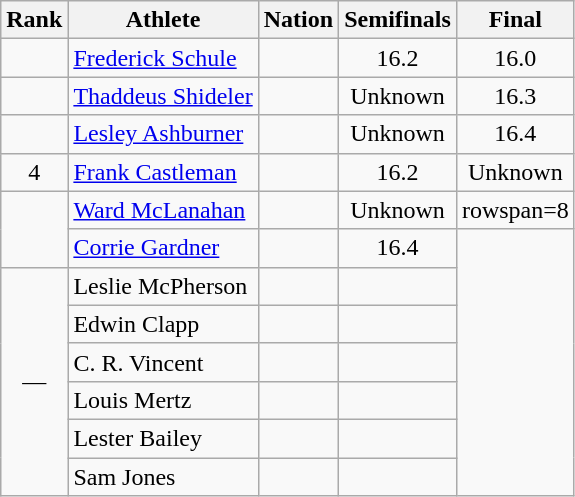<table class="wikitable sortable" style="text-align:center">
<tr>
<th>Rank</th>
<th>Athlete</th>
<th>Nation</th>
<th>Semifinals</th>
<th>Final</th>
</tr>
<tr>
<td></td>
<td align=left data-sort-value=Schule><a href='#'>Frederick Schule</a></td>
<td align=left></td>
<td>16.2</td>
<td>16.0</td>
</tr>
<tr>
<td></td>
<td align=left data-sort-value=Shideler><a href='#'>Thaddeus Shideler</a></td>
<td align=left></td>
<td data-sort-value=88.8>Unknown</td>
<td>16.3</td>
</tr>
<tr>
<td></td>
<td align=left data-sort-value=Ashburner><a href='#'>Lesley Ashburner</a></td>
<td align=left></td>
<td data-sort-value=88.8>Unknown</td>
<td>16.4</td>
</tr>
<tr>
<td>4</td>
<td align=left data-sort-value=Castleman><a href='#'>Frank Castleman</a></td>
<td align=left></td>
<td>16.2</td>
<td data-sort-value=88.8>Unknown</td>
</tr>
<tr>
<td rowspan=2 data-sort-value=5></td>
<td align=left data-sort-value=McLanahan><a href='#'>Ward McLanahan</a></td>
<td align=left></td>
<td data-sort-value=88.8>Unknown</td>
<td>rowspan=8 </td>
</tr>
<tr>
<td align=left data-sort-value=Gardner><a href='#'>Corrie Gardner</a></td>
<td align=left></td>
<td>16.4</td>
</tr>
<tr>
<td rowspan=6 data-sort-value=7>—</td>
<td align=left data-sort-value=McPherson>Leslie McPherson</td>
<td align=left></td>
<td data-sort-value=99.9></td>
</tr>
<tr>
<td align=left data-sort-value=Clapp>Edwin Clapp</td>
<td align=left></td>
<td data-sort-value=99.9></td>
</tr>
<tr>
<td align=left data-sort-value=Vincent>C. R. Vincent</td>
<td align=left></td>
<td data-sort-value=99.9></td>
</tr>
<tr>
<td align=left data-sort-value=Mertz>Louis Mertz</td>
<td align=left></td>
<td data-sort-value=99.9></td>
</tr>
<tr>
<td align=left data-sort-value=Bailey>Lester Bailey</td>
<td align=left></td>
<td data-sort-value=99.9></td>
</tr>
<tr>
<td align=left data-sort-value=Jones>Sam Jones</td>
<td align=left></td>
<td data-sort-value=99.9></td>
</tr>
</table>
